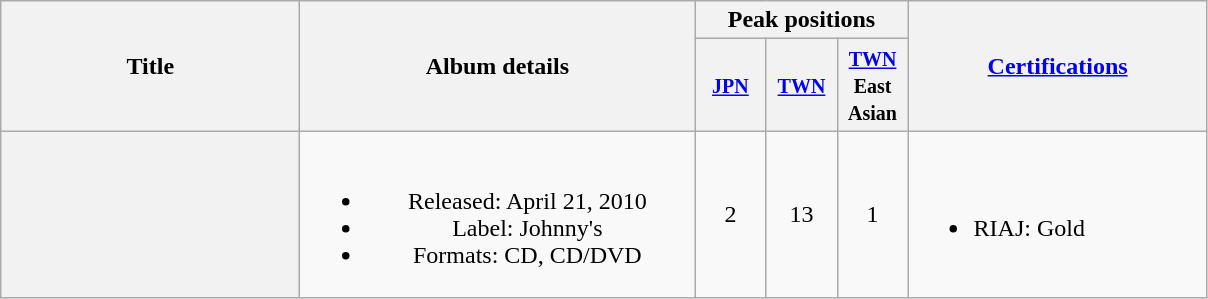<table class="wikitable plainrowheaders" style="text-align:center;">
<tr>
<th style="width:12em;" rowspan="2">Title</th>
<th style="width:16em;" rowspan="2">Album details</th>
<th colspan="3">Peak positions</th>
<th style="width:12em;" rowspan="2"><a href='#'>Certifications</a></th>
</tr>
<tr>
<th style="width:2.5em;"><small><a href='#'>JPN</a></small><br></th>
<th style="width:2.5em;"><small><a href='#'>TWN</a></small><br></th>
<th style="width:2.5em;"><small><a href='#'>TWN</a> East Asian</small><br></th>
</tr>
<tr>
<th scope="row"></th>
<td><br><ul><li>Released: April 21, 2010</li><li>Label: Johnny's</li><li>Formats: CD, CD/DVD</li></ul></td>
<td>2</td>
<td>13</td>
<td>1</td>
<td align="left"><br><ul><li>RIAJ: Gold</li></ul></td>
</tr>
</table>
